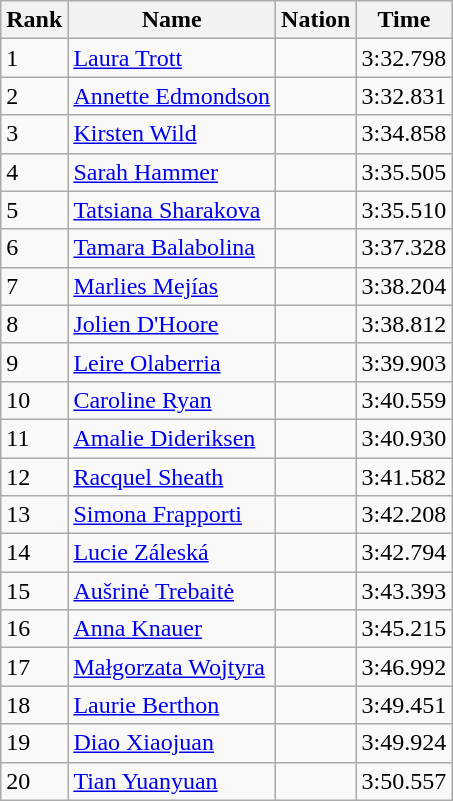<table class="wikitable sortable" style="text-align:left">
<tr>
<th>Rank</th>
<th>Name</th>
<th>Nation</th>
<th>Time</th>
</tr>
<tr>
<td>1</td>
<td align=left><a href='#'>Laura Trott</a></td>
<td align=left></td>
<td>3:32.798</td>
</tr>
<tr>
<td>2</td>
<td align=left><a href='#'>Annette Edmondson</a></td>
<td align=left></td>
<td>3:32.831</td>
</tr>
<tr>
<td>3</td>
<td align=left><a href='#'>Kirsten Wild</a></td>
<td align=left></td>
<td>3:34.858</td>
</tr>
<tr>
<td>4</td>
<td align=left><a href='#'>Sarah Hammer</a></td>
<td align=left></td>
<td>3:35.505</td>
</tr>
<tr>
<td>5</td>
<td align=left><a href='#'>Tatsiana Sharakova</a></td>
<td align=left></td>
<td>3:35.510</td>
</tr>
<tr>
<td>6</td>
<td align=left><a href='#'>Tamara Balabolina</a></td>
<td align=left></td>
<td>3:37.328</td>
</tr>
<tr>
<td>7</td>
<td align=left><a href='#'>Marlies Mejías</a></td>
<td align=left></td>
<td>3:38.204</td>
</tr>
<tr>
<td>8</td>
<td align=left><a href='#'>Jolien D'Hoore</a></td>
<td align=left></td>
<td>3:38.812</td>
</tr>
<tr>
<td>9</td>
<td align=left><a href='#'>Leire Olaberria</a></td>
<td align=left></td>
<td>3:39.903</td>
</tr>
<tr>
<td>10</td>
<td align=left><a href='#'>Caroline Ryan</a></td>
<td align=left></td>
<td>3:40.559</td>
</tr>
<tr>
<td>11</td>
<td align=left><a href='#'>Amalie Dideriksen</a></td>
<td align=left></td>
<td>3:40.930</td>
</tr>
<tr>
<td>12</td>
<td align=left><a href='#'>Racquel Sheath</a></td>
<td align=left></td>
<td>3:41.582</td>
</tr>
<tr>
<td>13</td>
<td align=left><a href='#'>Simona Frapporti</a></td>
<td align=left></td>
<td>3:42.208</td>
</tr>
<tr>
<td>14</td>
<td align=left><a href='#'>Lucie Záleská</a></td>
<td align=left></td>
<td>3:42.794</td>
</tr>
<tr>
<td>15</td>
<td align=left><a href='#'>Aušrinė Trebaitė</a></td>
<td align=left></td>
<td>3:43.393</td>
</tr>
<tr>
<td>16</td>
<td align=left><a href='#'>Anna Knauer</a></td>
<td align=left></td>
<td>3:45.215</td>
</tr>
<tr>
<td>17</td>
<td align=left><a href='#'>Małgorzata Wojtyra</a></td>
<td align=left></td>
<td>3:46.992</td>
</tr>
<tr>
<td>18</td>
<td align=left><a href='#'>Laurie Berthon</a></td>
<td align=left></td>
<td>3:49.451</td>
</tr>
<tr>
<td>19</td>
<td align=left><a href='#'>Diao Xiaojuan</a></td>
<td align=left></td>
<td>3:49.924</td>
</tr>
<tr>
<td>20</td>
<td align=left><a href='#'>Tian Yuanyuan</a></td>
<td align=left></td>
<td>3:50.557</td>
</tr>
</table>
